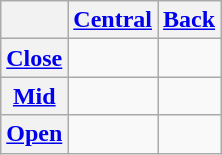<table class="wikitable" style="text-align: center;">
<tr>
<th></th>
<th><a href='#'>Central</a></th>
<th><a href='#'>Back</a></th>
</tr>
<tr>
<th><a href='#'>Close</a></th>
<td></td>
<td></td>
</tr>
<tr>
<th><a href='#'>Mid</a></th>
<td></td>
<td></td>
</tr>
<tr>
<th><a href='#'>Open</a></th>
<td></td>
<td></td>
</tr>
</table>
